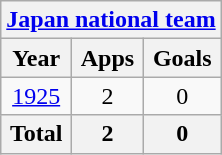<table class="wikitable" style="text-align:center">
<tr>
<th colspan=3><a href='#'>Japan national team</a></th>
</tr>
<tr>
<th>Year</th>
<th>Apps</th>
<th>Goals</th>
</tr>
<tr>
<td><a href='#'>1925</a></td>
<td>2</td>
<td>0</td>
</tr>
<tr>
<th>Total</th>
<th>2</th>
<th>0</th>
</tr>
</table>
